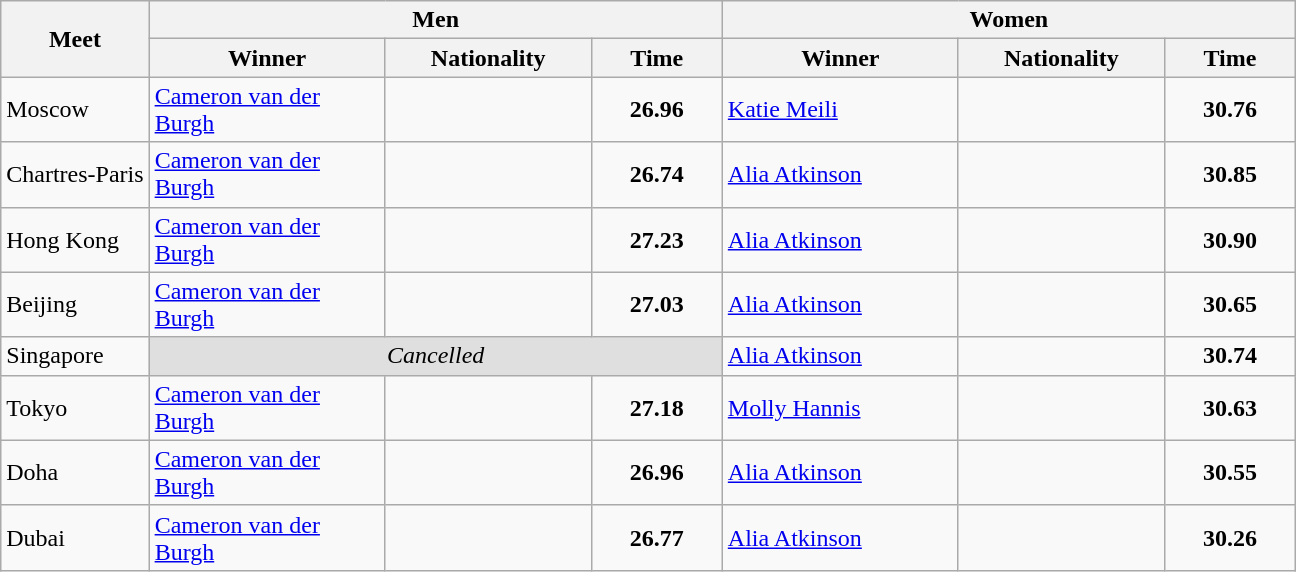<table class="wikitable">
<tr>
<th rowspan="2">Meet</th>
<th colspan="3">Men</th>
<th colspan="3">Women</th>
</tr>
<tr>
<th width=150>Winner</th>
<th width=130>Nationality</th>
<th width=80>Time</th>
<th width=150>Winner</th>
<th width=130>Nationality</th>
<th width=80>Time</th>
</tr>
<tr>
<td>Moscow</td>
<td><a href='#'>Cameron van der Burgh</a></td>
<td></td>
<td align=center><strong>26.96</strong></td>
<td><a href='#'>Katie Meili</a></td>
<td></td>
<td align=center><strong>30.76</strong></td>
</tr>
<tr>
<td>Chartres-Paris</td>
<td><a href='#'>Cameron van der Burgh</a></td>
<td></td>
<td align=center><strong>26.74</strong></td>
<td><a href='#'>Alia Atkinson</a></td>
<td></td>
<td align=center><strong>30.85</strong></td>
</tr>
<tr>
<td>Hong Kong</td>
<td><a href='#'>Cameron van der Burgh</a></td>
<td></td>
<td align=center><strong>27.23</strong></td>
<td><a href='#'>Alia Atkinson</a></td>
<td></td>
<td align=center><strong>30.90</strong></td>
</tr>
<tr>
<td>Beijing</td>
<td><a href='#'>Cameron van der Burgh</a></td>
<td></td>
<td align=center><strong>27.03</strong></td>
<td><a href='#'>Alia Atkinson</a></td>
<td></td>
<td align=center><strong>30.65</strong></td>
</tr>
<tr>
<td>Singapore</td>
<td colspan=3 align=center style="background:#dfdfdf"><em>Cancelled</em></td>
<td><a href='#'>Alia Atkinson</a></td>
<td></td>
<td align=center><strong>30.74</strong></td>
</tr>
<tr>
<td>Tokyo</td>
<td><a href='#'>Cameron van der Burgh</a></td>
<td></td>
<td align=center><strong>27.18</strong></td>
<td><a href='#'>Molly Hannis</a></td>
<td></td>
<td align=center><strong>30.63</strong></td>
</tr>
<tr>
<td>Doha</td>
<td><a href='#'>Cameron van der Burgh</a></td>
<td></td>
<td align=center><strong>26.96</strong></td>
<td><a href='#'>Alia Atkinson</a></td>
<td></td>
<td align=center><strong>30.55</strong></td>
</tr>
<tr>
<td>Dubai</td>
<td><a href='#'>Cameron van der Burgh</a></td>
<td></td>
<td align=center><strong>26.77</strong></td>
<td><a href='#'>Alia Atkinson</a></td>
<td></td>
<td align=center><strong>30.26</strong></td>
</tr>
</table>
